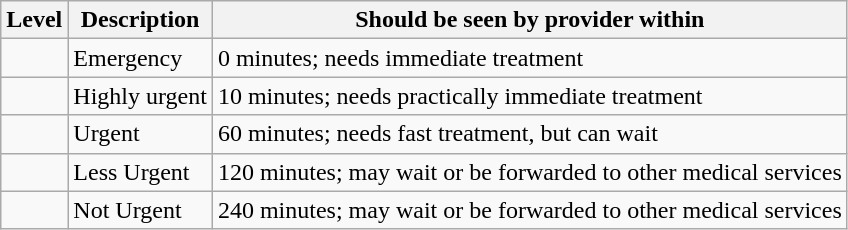<table class="wikitable sortable">
<tr>
<th>Level</th>
<th>Description</th>
<th>Should be seen by provider within</th>
</tr>
<tr>
<td><strong></strong></td>
<td>Emergency</td>
<td>0 minutes; needs immediate treatment</td>
</tr>
<tr>
<td><strong></strong></td>
<td>Highly urgent</td>
<td>10 minutes; needs practically immediate treatment</td>
</tr>
<tr>
<td><strong></strong></td>
<td>Urgent</td>
<td>60 minutes; needs fast treatment, but can wait</td>
</tr>
<tr>
<td><strong></strong></td>
<td>Less Urgent</td>
<td>120 minutes; may wait or be forwarded to other medical services</td>
</tr>
<tr>
<td><strong></strong></td>
<td>Not Urgent</td>
<td>240 minutes; may wait or be forwarded to other medical services</td>
</tr>
</table>
